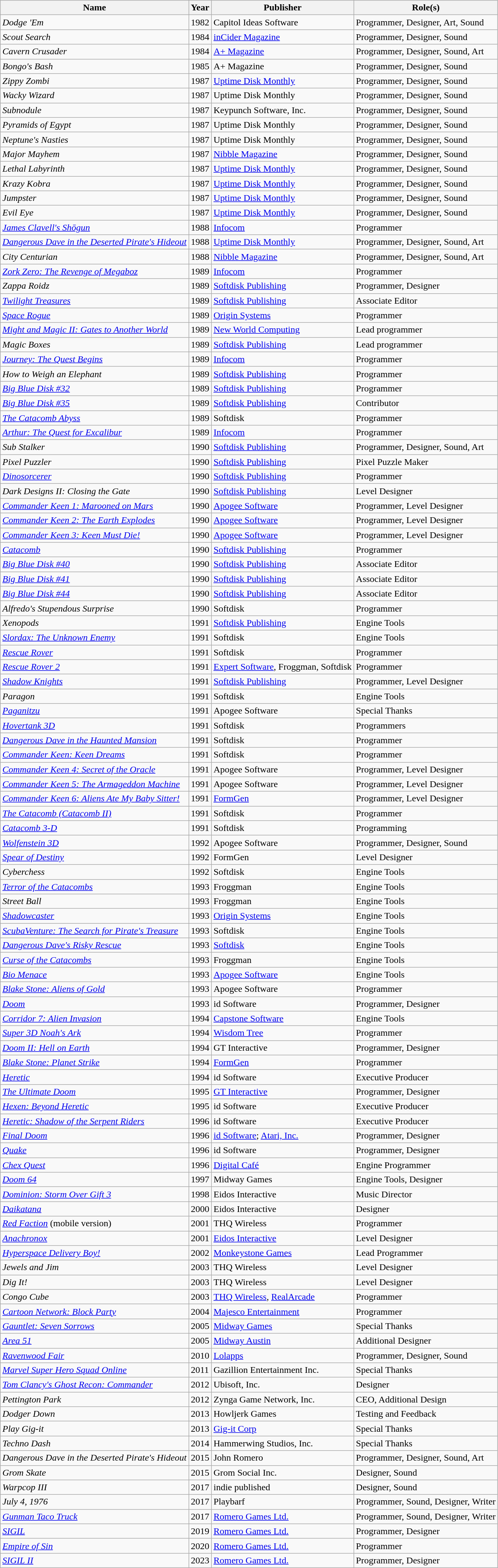<table class="wikitable sortable" border="1">
<tr>
<th scope="col">Name</th>
<th scope="col">Year</th>
<th scope="col">Publisher</th>
<th scope="col">Role(s)</th>
</tr>
<tr>
<td><em>Dodge 'Em</em></td>
<td>1982</td>
<td>Capitol Ideas Software</td>
<td>Programmer, Designer, Art, Sound</td>
</tr>
<tr>
<td><em>Scout Search</em></td>
<td>1984</td>
<td><a href='#'>inCider Magazine</a></td>
<td>Programmer, Designer, Sound</td>
</tr>
<tr>
<td><em>Cavern Crusader</em></td>
<td>1984</td>
<td><a href='#'>A+ Magazine</a></td>
<td>Programmer, Designer, Sound, Art</td>
</tr>
<tr>
<td><em>Bongo's Bash</em></td>
<td>1985</td>
<td>A+ Magazine</td>
<td>Programmer, Designer, Sound</td>
</tr>
<tr>
<td><em>Zippy Zombi</em></td>
<td>1987</td>
<td><a href='#'>Uptime Disk Monthly</a></td>
<td>Programmer, Designer, Sound</td>
</tr>
<tr>
<td><em>Wacky Wizard</em></td>
<td>1987</td>
<td>Uptime Disk Monthly</td>
<td>Programmer, Designer, Sound</td>
</tr>
<tr>
<td><em>Subnodule</em></td>
<td>1987</td>
<td>Keypunch Software, Inc.</td>
<td>Programmer, Designer, Sound</td>
</tr>
<tr>
<td><em>Pyramids of Egypt</em></td>
<td>1987</td>
<td>Uptime Disk Monthly</td>
<td>Programmer, Designer, Sound</td>
</tr>
<tr>
<td><em>Neptune's Nasties</em></td>
<td>1987</td>
<td>Uptime Disk Monthly</td>
<td>Programmer, Designer, Sound</td>
</tr>
<tr>
<td><em>Major Mayhem</em></td>
<td>1987</td>
<td><a href='#'>Nibble Magazine</a></td>
<td>Programmer, Designer, Sound</td>
</tr>
<tr>
<td><em>Lethal Labyrinth</em></td>
<td>1987</td>
<td><a href='#'>Uptime Disk Monthly</a></td>
<td>Programmer, Designer, Sound</td>
</tr>
<tr>
<td><em>Krazy Kobra</em></td>
<td>1987</td>
<td><a href='#'>Uptime Disk Monthly</a></td>
<td>Programmer, Designer, Sound</td>
</tr>
<tr>
<td><em>Jumpster</em></td>
<td>1987</td>
<td><a href='#'>Uptime Disk Monthly</a></td>
<td>Programmer, Designer, Sound</td>
</tr>
<tr>
<td><em>Evil Eye</em></td>
<td>1987</td>
<td><a href='#'>Uptime Disk Monthly</a></td>
<td>Programmer, Designer, Sound</td>
</tr>
<tr>
<td><em><a href='#'>James Clavell's Shōgun</a></em></td>
<td>1988</td>
<td><a href='#'>Infocom</a></td>
<td>Programmer</td>
</tr>
<tr>
<td><em><a href='#'>Dangerous Dave in the Deserted Pirate's Hideout</a></em></td>
<td>1988</td>
<td><a href='#'>Uptime Disk Monthly</a></td>
<td>Programmer, Designer, Sound, Art</td>
</tr>
<tr>
<td><em>City Centurian</em></td>
<td>1988</td>
<td><a href='#'>Nibble Magazine</a></td>
<td>Programmer, Designer, Sound, Art</td>
</tr>
<tr>
<td><em><a href='#'>Zork Zero: The Revenge of Megaboz</a></em></td>
<td>1989</td>
<td><a href='#'>Infocom</a></td>
<td>Programmer</td>
</tr>
<tr>
<td><em>Zappa Roidz</em></td>
<td>1989</td>
<td><a href='#'>Softdisk Publishing</a></td>
<td>Programmer, Designer</td>
</tr>
<tr>
<td><em><a href='#'>Twilight Treasures</a></em></td>
<td>1989</td>
<td><a href='#'>Softdisk Publishing</a></td>
<td>Associate Editor</td>
</tr>
<tr>
<td><em><a href='#'>Space Rogue</a></em></td>
<td>1989</td>
<td><a href='#'>Origin Systems</a></td>
<td>Programmer</td>
</tr>
<tr>
<td><em><a href='#'>Might and Magic II: Gates to Another World</a></em></td>
<td>1989</td>
<td><a href='#'>New World Computing</a></td>
<td>Lead programmer</td>
</tr>
<tr>
<td><em>Magic Boxes</em></td>
<td>1989</td>
<td><a href='#'>Softdisk Publishing</a></td>
<td>Lead programmer</td>
</tr>
<tr>
<td><em><a href='#'>Journey: The Quest Begins</a></em></td>
<td>1989</td>
<td><a href='#'>Infocom</a></td>
<td>Programmer</td>
</tr>
<tr>
<td><em>How to Weigh an Elephant</em></td>
<td>1989</td>
<td><a href='#'>Softdisk Publishing</a></td>
<td>Programmer</td>
</tr>
<tr>
<td><em><a href='#'>Big Blue Disk #32</a></em></td>
<td>1989</td>
<td><a href='#'>Softdisk Publishing</a></td>
<td>Programmer</td>
</tr>
<tr>
<td><em><a href='#'>Big Blue Disk #35</a></em></td>
<td>1989</td>
<td><a href='#'>Softdisk Publishing</a></td>
<td>Contributor</td>
</tr>
<tr>
<td><em><a href='#'>The Catacomb Abyss</a></em></td>
<td>1989</td>
<td>Softdisk</td>
<td>Programmer</td>
</tr>
<tr>
<td><em><a href='#'>Arthur: The Quest for Excalibur</a></em></td>
<td>1989</td>
<td><a href='#'>Infocom</a></td>
<td>Programmer</td>
</tr>
<tr>
<td><em>Sub Stalker</em></td>
<td>1990</td>
<td><a href='#'>Softdisk Publishing</a></td>
<td>Programmer, Designer, Sound, Art</td>
</tr>
<tr>
<td><em>Pixel Puzzler</em></td>
<td>1990</td>
<td><a href='#'>Softdisk Publishing</a></td>
<td>Pixel Puzzle Maker</td>
</tr>
<tr>
<td><em><a href='#'>Dinosorcerer</a></em></td>
<td>1990</td>
<td><a href='#'>Softdisk Publishing</a></td>
<td>Programmer</td>
</tr>
<tr>
<td><em>Dark Designs II: Closing the Gate</em></td>
<td>1990</td>
<td><a href='#'>Softdisk Publishing</a></td>
<td>Level Designer</td>
</tr>
<tr>
<td><em><a href='#'>Commander Keen 1: Marooned on Mars</a></em></td>
<td>1990</td>
<td><a href='#'>Apogee Software</a></td>
<td>Programmer, Level Designer</td>
</tr>
<tr>
<td><em><a href='#'>Commander Keen 2: The Earth Explodes</a></em></td>
<td>1990</td>
<td><a href='#'>Apogee Software</a></td>
<td>Programmer, Level Designer</td>
</tr>
<tr>
<td><em><a href='#'>Commander Keen 3: Keen Must Die!</a></em></td>
<td>1990</td>
<td><a href='#'>Apogee Software</a></td>
<td>Programmer, Level Designer</td>
</tr>
<tr>
<td><em><a href='#'>Catacomb</a></em></td>
<td>1990</td>
<td><a href='#'>Softdisk Publishing</a></td>
<td>Programmer</td>
</tr>
<tr>
<td><em><a href='#'>Big Blue Disk #40</a></em></td>
<td>1990</td>
<td><a href='#'>Softdisk Publishing</a></td>
<td>Associate Editor</td>
</tr>
<tr>
<td><em><a href='#'>Big Blue Disk #41</a></em></td>
<td>1990</td>
<td><a href='#'>Softdisk Publishing</a></td>
<td>Associate Editor</td>
</tr>
<tr>
<td><em><a href='#'>Big Blue Disk #44</a></em></td>
<td>1990</td>
<td><a href='#'>Softdisk Publishing</a></td>
<td>Associate Editor</td>
</tr>
<tr>
<td><em>Alfredo's Stupendous Surprise</em></td>
<td>1990</td>
<td>Softdisk</td>
<td>Programmer</td>
</tr>
<tr>
<td><em>Xenopods</em></td>
<td>1991</td>
<td><a href='#'>Softdisk Publishing</a></td>
<td>Engine Tools</td>
</tr>
<tr>
<td><em><a href='#'>Slordax: The Unknown Enemy</a></em></td>
<td>1991</td>
<td>Softdisk</td>
<td>Engine Tools</td>
</tr>
<tr>
<td><em><a href='#'>Rescue Rover</a></em></td>
<td>1991</td>
<td>Softdisk</td>
<td>Programmer</td>
</tr>
<tr>
<td><em><a href='#'>Rescue Rover 2</a></em></td>
<td>1991</td>
<td><a href='#'>Expert Software</a>, Froggman, Softdisk</td>
<td>Programmer</td>
</tr>
<tr>
<td><em><a href='#'>Shadow Knights</a></em></td>
<td>1991</td>
<td><a href='#'>Softdisk Publishing</a></td>
<td>Programmer, Level Designer</td>
</tr>
<tr>
<td><em>Paragon</em></td>
<td>1991</td>
<td>Softdisk</td>
<td>Engine Tools</td>
</tr>
<tr>
<td><em><a href='#'>Paganitzu</a></em></td>
<td>1991</td>
<td>Apogee Software</td>
<td>Special Thanks</td>
</tr>
<tr>
<td><em><a href='#'>Hovertank 3D</a></em></td>
<td>1991</td>
<td>Softdisk</td>
<td>Programmers</td>
</tr>
<tr>
<td><em><a href='#'>Dangerous Dave in the Haunted Mansion</a></em></td>
<td>1991</td>
<td>Softdisk</td>
<td>Programmer</td>
</tr>
<tr>
<td><em><a href='#'>Commander Keen: Keen Dreams</a></em></td>
<td>1991</td>
<td>Softdisk</td>
<td>Programmer</td>
</tr>
<tr>
<td><em><a href='#'>Commander Keen 4: Secret of the Oracle</a></em></td>
<td>1991</td>
<td>Apogee Software</td>
<td>Programmer, Level Designer</td>
</tr>
<tr>
<td><em><a href='#'>Commander Keen 5: The Armageddon Machine</a></em></td>
<td>1991</td>
<td>Apogee Software</td>
<td>Programmer, Level Designer</td>
</tr>
<tr>
<td><em><a href='#'>Commander Keen 6: Aliens Ate My Baby Sitter!</a></em></td>
<td>1991</td>
<td><a href='#'>FormGen</a></td>
<td>Programmer, Level Designer</td>
</tr>
<tr>
<td><em><a href='#'>The Catacomb (Catacomb II)</a></em></td>
<td>1991</td>
<td>Softdisk</td>
<td>Programmer</td>
</tr>
<tr>
<td><em><a href='#'>Catacomb 3-D</a></em></td>
<td>1991</td>
<td>Softdisk</td>
<td>Programming</td>
</tr>
<tr>
<td><em><a href='#'>Wolfenstein 3D</a></em></td>
<td>1992</td>
<td>Apogee Software</td>
<td>Programmer, Designer, Sound</td>
</tr>
<tr>
<td><em><a href='#'>Spear of Destiny</a></em></td>
<td>1992</td>
<td>FormGen</td>
<td>Level Designer</td>
</tr>
<tr>
<td><em>Cyberchess</em></td>
<td>1992</td>
<td>Softdisk</td>
<td>Engine Tools</td>
</tr>
<tr>
<td><em><a href='#'>Terror of the Catacombs</a></em></td>
<td>1993</td>
<td>Froggman</td>
<td>Engine Tools</td>
</tr>
<tr>
<td><em>Street Ball</em></td>
<td>1993</td>
<td>Froggman</td>
<td>Engine Tools</td>
</tr>
<tr>
<td><em><a href='#'>Shadowcaster</a></em></td>
<td>1993</td>
<td><a href='#'>Origin Systems</a></td>
<td>Engine Tools</td>
</tr>
<tr>
<td><em><a href='#'>ScubaVenture: The Search for Pirate's Treasure</a></em></td>
<td>1993</td>
<td>Softdisk</td>
<td>Engine Tools</td>
</tr>
<tr>
<td><em><a href='#'>Dangerous Dave's Risky Rescue</a></em></td>
<td>1993</td>
<td><a href='#'>Softdisk</a></td>
<td>Engine Tools</td>
</tr>
<tr>
<td><em><a href='#'>Curse of the Catacombs</a></em></td>
<td>1993</td>
<td>Froggman</td>
<td>Engine Tools</td>
</tr>
<tr>
<td><em><a href='#'>Bio Menace</a></em></td>
<td>1993</td>
<td><a href='#'>Apogee Software</a></td>
<td>Engine Tools</td>
</tr>
<tr>
<td><em><a href='#'>Blake Stone: Aliens of Gold</a></em></td>
<td>1993</td>
<td>Apogee Software</td>
<td>Programmer</td>
</tr>
<tr>
<td><em><a href='#'>Doom</a></em></td>
<td>1993</td>
<td>id Software</td>
<td>Programmer, Designer</td>
</tr>
<tr>
<td><em><a href='#'>Corridor 7: Alien Invasion</a></em></td>
<td>1994</td>
<td><a href='#'>Capstone Software</a></td>
<td>Engine Tools</td>
</tr>
<tr>
<td><em><a href='#'>Super 3D Noah's Ark</a></em></td>
<td>1994</td>
<td><a href='#'>Wisdom Tree</a></td>
<td>Programmer</td>
</tr>
<tr>
<td><em><a href='#'>Doom II: Hell on Earth</a></em></td>
<td>1994</td>
<td>GT Interactive</td>
<td>Programmer, Designer</td>
</tr>
<tr>
<td><em><a href='#'>Blake Stone: Planet Strike</a></em></td>
<td>1994</td>
<td><a href='#'>FormGen</a></td>
<td>Programmer</td>
</tr>
<tr>
<td><em><a href='#'>Heretic</a></em></td>
<td>1994</td>
<td>id Software</td>
<td>Executive Producer</td>
</tr>
<tr>
<td><em><a href='#'>The Ultimate Doom</a></em></td>
<td>1995</td>
<td><a href='#'>GT Interactive</a></td>
<td>Programmer, Designer</td>
</tr>
<tr>
<td><em><a href='#'>Hexen: Beyond Heretic</a></em></td>
<td>1995</td>
<td>id Software</td>
<td>Executive Producer</td>
</tr>
<tr>
<td><em><a href='#'>Heretic: Shadow of the Serpent Riders</a></em></td>
<td>1996</td>
<td>id Software</td>
<td>Executive Producer</td>
</tr>
<tr>
<td><em><a href='#'>Final Doom</a></em></td>
<td>1996</td>
<td><a href='#'>id Software</a>; <a href='#'>Atari, Inc.</a></td>
<td>Programmer, Designer</td>
</tr>
<tr>
<td><em><a href='#'>Quake</a></em></td>
<td>1996</td>
<td>id Software</td>
<td>Programmer, Designer</td>
</tr>
<tr>
<td><em><a href='#'>Chex Quest</a></em></td>
<td>1996</td>
<td><a href='#'>Digital Café</a></td>
<td>Engine Programmer</td>
</tr>
<tr>
<td><em><a href='#'>Doom 64</a></em></td>
<td>1997</td>
<td>Midway Games</td>
<td>Engine Tools, Designer</td>
</tr>
<tr>
<td><em><a href='#'>Dominion: Storm Over Gift 3</a></em></td>
<td>1998</td>
<td>Eidos Interactive</td>
<td>Music Director</td>
</tr>
<tr>
<td><em><a href='#'>Daikatana</a></em></td>
<td>2000</td>
<td>Eidos Interactive</td>
<td>Designer</td>
</tr>
<tr>
<td><em><a href='#'>Red Faction</a></em> (mobile version)</td>
<td>2001</td>
<td>THQ Wireless</td>
<td>Programmer</td>
</tr>
<tr>
<td><em><a href='#'>Anachronox</a></em></td>
<td>2001</td>
<td><a href='#'>Eidos Interactive</a></td>
<td>Level Designer</td>
</tr>
<tr>
<td><em><a href='#'>Hyperspace Delivery Boy!</a></em></td>
<td>2002</td>
<td><a href='#'>Monkeystone Games</a></td>
<td>Lead Programmer</td>
</tr>
<tr>
<td><em>Jewels and Jim</em></td>
<td>2003</td>
<td>THQ Wireless</td>
<td>Level Designer</td>
</tr>
<tr>
<td><em>Dig It!</em></td>
<td>2003</td>
<td>THQ Wireless</td>
<td>Level Designer</td>
</tr>
<tr>
<td><em>Congo Cube</em></td>
<td>2003</td>
<td><a href='#'>THQ Wireless</a>, <a href='#'>RealArcade</a></td>
<td>Programmer</td>
</tr>
<tr>
<td><em><a href='#'>Cartoon Network: Block Party</a></em></td>
<td>2004</td>
<td><a href='#'>Majesco Entertainment</a></td>
<td>Programmer</td>
</tr>
<tr>
<td><em><a href='#'>Gauntlet: Seven Sorrows</a></em></td>
<td>2005</td>
<td><a href='#'>Midway Games</a></td>
<td>Special Thanks</td>
</tr>
<tr>
<td><em><a href='#'>Area 51</a></em></td>
<td>2005</td>
<td><a href='#'>Midway Austin</a></td>
<td>Additional Designer</td>
</tr>
<tr>
<td><em><a href='#'>Ravenwood Fair</a></em></td>
<td>2010</td>
<td><a href='#'>Lolapps</a></td>
<td>Programmer, Designer, Sound</td>
</tr>
<tr>
<td><em><a href='#'>Marvel Super Hero Squad Online</a></em></td>
<td>2011</td>
<td>Gazillion Entertainment Inc.</td>
<td>Special Thanks</td>
</tr>
<tr>
<td><em><a href='#'>Tom Clancy's Ghost Recon: Commander</a></em></td>
<td>2012</td>
<td>Ubisoft, Inc.</td>
<td>Designer</td>
</tr>
<tr>
<td><em>Pettington Park</em></td>
<td>2012</td>
<td>Zynga Game Network, Inc.</td>
<td>CEO, Additional Design</td>
</tr>
<tr>
<td><em>Dodger Down</em></td>
<td>2013</td>
<td>Howljerk Games</td>
<td>Testing and Feedback</td>
</tr>
<tr>
<td><em>Play Gig-it</em></td>
<td>2013</td>
<td><a href='#'>Gig-it Corp</a></td>
<td>Special Thanks</td>
</tr>
<tr>
<td><em>Techno Dash</em></td>
<td>2014</td>
<td>Hammerwing Studios, Inc.</td>
<td>Special Thanks</td>
</tr>
<tr>
<td><em>Dangerous Dave in the Deserted Pirate's Hideout</em></td>
<td>2015</td>
<td>John Romero</td>
<td>Programmer, Designer, Sound, Art</td>
</tr>
<tr>
<td><em>Grom Skate</em></td>
<td>2015</td>
<td>Grom Social Inc.</td>
<td>Designer, Sound</td>
</tr>
<tr>
<td><em>Warpcop III</em></td>
<td>2017</td>
<td>indie published</td>
<td>Designer, Sound</td>
</tr>
<tr>
<td><em>July 4, 1976</em></td>
<td>2017</td>
<td>Playbarf</td>
<td>Programmer, Sound, Designer, Writer</td>
</tr>
<tr>
<td><em><a href='#'>Gunman Taco Truck</a></em></td>
<td>2017</td>
<td><a href='#'>Romero Games Ltd.</a></td>
<td>Programmer, Sound, Designer, Writer</td>
</tr>
<tr>
<td><em><a href='#'>SIGIL</a></em></td>
<td>2019</td>
<td><a href='#'>Romero Games Ltd.</a></td>
<td>Programmer, Designer</td>
</tr>
<tr>
<td><em><a href='#'>Empire of Sin</a></em></td>
<td>2020</td>
<td><a href='#'>Romero Games Ltd.</a></td>
<td>Programmer</td>
</tr>
<tr>
<td><em><a href='#'>SIGIL II</a></em></td>
<td>2023</td>
<td><a href='#'>Romero Games Ltd.</a></td>
<td>Programmer, Designer</td>
</tr>
</table>
